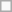<table class=wikitable>
<tr>
<td> </td>
</tr>
</table>
